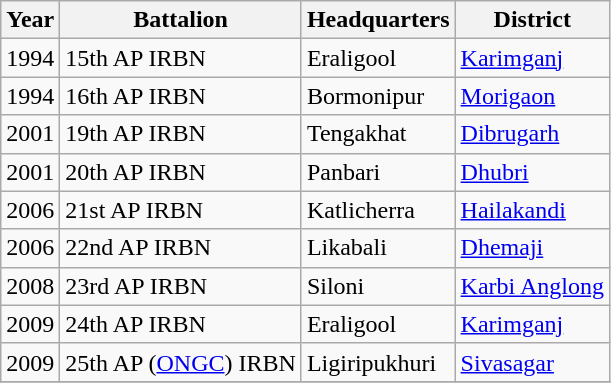<table class="wikitable sortable">
<tr>
<th>Year</th>
<th>Battalion</th>
<th>Headquarters</th>
<th>District</th>
</tr>
<tr>
<td>1994</td>
<td>15th AP IRBN</td>
<td>Eraligool</td>
<td><a href='#'>Karimganj</a></td>
</tr>
<tr>
<td>1994</td>
<td>16th AP IRBN</td>
<td>Bormonipur</td>
<td><a href='#'>Morigaon</a></td>
</tr>
<tr>
<td>2001</td>
<td>19th AP IRBN</td>
<td>Tengakhat</td>
<td><a href='#'>Dibrugarh</a></td>
</tr>
<tr>
<td>2001</td>
<td>20th AP IRBN</td>
<td>Panbari</td>
<td><a href='#'>Dhubri</a></td>
</tr>
<tr>
<td>2006</td>
<td>21st AP IRBN</td>
<td>Katlicherra</td>
<td><a href='#'>Hailakandi</a></td>
</tr>
<tr>
<td>2006</td>
<td>22nd AP IRBN</td>
<td>Likabali</td>
<td><a href='#'>Dhemaji</a></td>
</tr>
<tr>
<td>2008</td>
<td>23rd AP IRBN</td>
<td>Siloni</td>
<td><a href='#'>Karbi Anglong</a></td>
</tr>
<tr>
<td>2009</td>
<td>24th AP IRBN</td>
<td>Eraligool</td>
<td><a href='#'>Karimganj</a></td>
</tr>
<tr>
<td>2009</td>
<td>25th AP (<a href='#'>ONGC</a>) IRBN</td>
<td>Ligiripukhuri</td>
<td><a href='#'>Sivasagar</a></td>
</tr>
<tr>
</tr>
</table>
